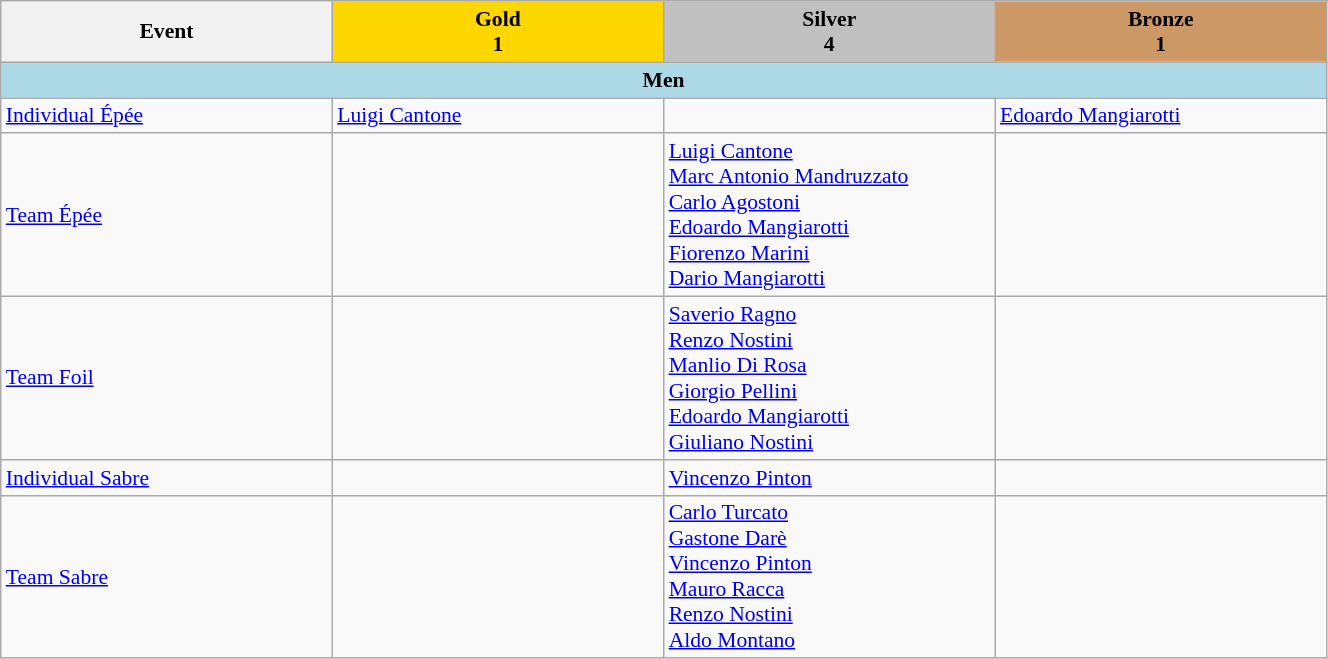<table class="wikitable" width=70% style="font-size:90%; text-align:left;">
<tr>
<th width=25%>Event</th>
<th width=25% style="background-color:gold">Gold<br>1</th>
<th width=25% style="background-color:silver">Silver<br>4</th>
<th width=25% style="background-color:#cc9966">Bronze<br>1</th>
</tr>
<tr>
<td colspan=4 align=center bgcolor=lightblue><strong>Men</strong></td>
</tr>
<tr>
<td><a href='#'>Individual Épée</a></td>
<td><a href='#'>Luigi Cantone</a></td>
<td></td>
<td><a href='#'>Edoardo Mangiarotti</a></td>
</tr>
<tr>
<td><a href='#'>Team Épée</a></td>
<td></td>
<td><a href='#'>Luigi Cantone</a><br><a href='#'>Marc Antonio Mandruzzato</a><br><a href='#'>Carlo Agostoni</a><br><a href='#'>Edoardo Mangiarotti</a><br><a href='#'>Fiorenzo Marini</a><br><a href='#'>Dario Mangiarotti</a></td>
<td></td>
</tr>
<tr>
<td><a href='#'>Team Foil</a></td>
<td></td>
<td><a href='#'>Saverio Ragno</a><br><a href='#'>Renzo Nostini</a><br><a href='#'>Manlio Di Rosa</a><br><a href='#'>Giorgio Pellini</a><br><a href='#'>Edoardo Mangiarotti</a><br><a href='#'>Giuliano Nostini</a></td>
<td></td>
</tr>
<tr>
<td><a href='#'>Individual Sabre</a></td>
<td></td>
<td><a href='#'>Vincenzo Pinton</a></td>
<td></td>
</tr>
<tr>
<td><a href='#'>Team Sabre</a></td>
<td></td>
<td><a href='#'>Carlo Turcato</a><br><a href='#'>Gastone Darè</a><br><a href='#'>Vincenzo Pinton</a><br><a href='#'>Mauro Racca</a><br><a href='#'>Renzo Nostini</a><br><a href='#'>Aldo Montano</a></td>
<td></td>
</tr>
</table>
